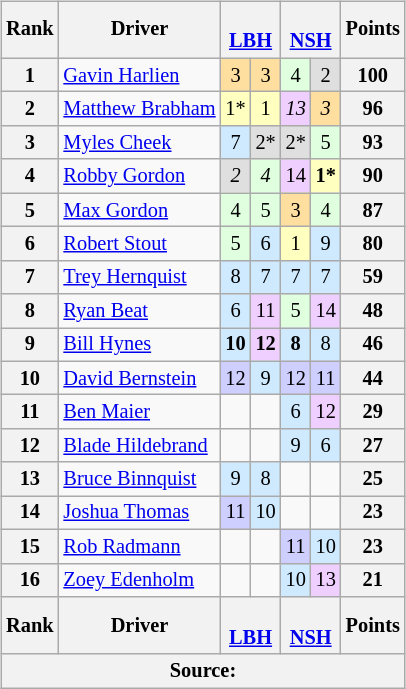<table>
<tr>
<td valign="top"><br><table class="wikitable" style="font-size: 85%; text-align: center">
<tr>
<th>Rank</th>
<th>Driver</th>
<th colspan=2><br><a href='#'>LBH</a></th>
<th colspan=2><br><a href='#'>NSH</a></th>
<th>Points</th>
</tr>
<tr>
<th>1</th>
<td align="left"> <a href='#'>Gavin Harlien</a></td>
<td style="background:#FFDF9F;">3</td>
<td style="background:#FFDF9F;">3</td>
<td style="background:#DFFFDF;">4</td>
<td style="background:#DFDFDF;">2</td>
<th>100</th>
</tr>
<tr>
<th>2</th>
<td align="left" nowrap=""> <a href='#'>Matthew Brabham</a></td>
<td style="background:#FFFFBF;">1*</td>
<td style="background:#FFFFBF;">1</td>
<td style="background:#EFCFFF;"><em>13</em></td>
<td style="background:#FFDF9F;"><em>3</em></td>
<th>96</th>
</tr>
<tr>
<th>3</th>
<td align="left"> <a href='#'>Myles Cheek</a></td>
<td style="background:#CFEAFF;">7</td>
<td style="background:#DFDFDF;">2*</td>
<td style="background:#DFDFDF;">2*</td>
<td style="background:#DFFFDF;">5</td>
<th>93</th>
</tr>
<tr>
<th>4</th>
<td align="left"> <a href='#'>Robby Gordon</a></td>
<td style="background:#DFDFDF;"><em>2</em></td>
<td style="background:#DFFFDF;"><em>4</em></td>
<td style="background:#EFCFFF;">14</td>
<td style="background:#FFFFBF;"><strong>1*</strong></td>
<th>90</th>
</tr>
<tr>
<th>5</th>
<td align="left"> <a href='#'>Max Gordon</a></td>
<td style="background:#DFFFDF;">4</td>
<td style="background:#DFFFDF;">5</td>
<td style="background:#FFDF9F;">3</td>
<td style="background:#DFFFDF;">4</td>
<th>87</th>
</tr>
<tr>
<th>6</th>
<td align="left"> <a href='#'>Robert Stout</a></td>
<td style="background:#DFFFDF;">5</td>
<td style="background:#CFEAFF;">6</td>
<td style="background:#FFFFBF;">1</td>
<td style="background:#CFEAFF;">9</td>
<th>80</th>
</tr>
<tr>
<th>7</th>
<td align="left"> <a href='#'>Trey Hernquist</a></td>
<td style="background:#CFEAFF;">8</td>
<td style="background:#CFEAFF;">7</td>
<td style="background:#CFEAFF;">7</td>
<td style="background:#CFEAFF;">7</td>
<th>59</th>
</tr>
<tr>
<th>8</th>
<td align="left"> <a href='#'>Ryan Beat</a></td>
<td style="background:#CFEAFF;">6</td>
<td style="background:#EFCFFF;">11</td>
<td style="background:#DFFFDF;">5</td>
<td style="background:#EFCFFF;">14</td>
<th>48</th>
</tr>
<tr>
<th>9</th>
<td align="left"> <a href='#'>Bill Hynes</a></td>
<td style="background:#CFEAFF;"><strong>10</strong></td>
<td style="background:#EFCFFF;"><strong>12</strong></td>
<td style="background:#CFEAFF;"><strong>8</strong></td>
<td style="background:#CFEAFF;">8</td>
<th>46</th>
</tr>
<tr>
<th>10</th>
<td align="left"> <a href='#'>David Bernstein</a></td>
<td style="background:#CFCFFF;">12</td>
<td style="background:#CFEAFF;">9</td>
<td style="background:#CFCFFF;">12</td>
<td style="background:#CFCFFF;">11</td>
<th>44</th>
</tr>
<tr>
<th>11</th>
<td align="left"> <a href='#'>Ben Maier</a></td>
<td></td>
<td></td>
<td style="background:#CFEAFF;">6</td>
<td style="background:#EFCFFF;">12</td>
<th>29</th>
</tr>
<tr>
<th>12</th>
<td align="left"> <a href='#'>Blade Hildebrand</a></td>
<td></td>
<td></td>
<td style="background:#CFEAFF;">9</td>
<td style="background:#CFEAFF;">6</td>
<th>27</th>
</tr>
<tr>
<th>13</th>
<td align="left"> <a href='#'>Bruce Binnquist</a></td>
<td style="background:#CFEAFF;">9</td>
<td style="background:#CFEAFF;">8</td>
<td></td>
<td></td>
<th>25</th>
</tr>
<tr>
<th>14</th>
<td align="left"> <a href='#'>Joshua Thomas</a></td>
<td style="background:#CFCFFF;">11</td>
<td style="background:#CFEAFF;">10</td>
<td></td>
<td></td>
<th>23</th>
</tr>
<tr>
<th>15</th>
<td align="left"> <a href='#'>Rob Radmann</a></td>
<td></td>
<td></td>
<td style="background:#CFCFFF;">11</td>
<td style="background:#CFEAFF;">10</td>
<th>23</th>
</tr>
<tr>
<th>16</th>
<td align="left"> <a href='#'>Zoey Edenholm</a></td>
<td></td>
<td></td>
<td style="background:#CFEAFF;">10</td>
<td style="background:#EFCFFF;">13</td>
<th>21</th>
</tr>
<tr>
<th>Rank</th>
<th>Driver</th>
<th colspan=2><br><a href='#'>LBH</a></th>
<th colspan=2><br><a href='#'>NSH</a></th>
<th>Points</th>
</tr>
<tr>
<th colspan=7>Source:</th>
</tr>
</table>
</td>
<td valign="top" style="font-size: 85%;"><br></td>
</tr>
</table>
